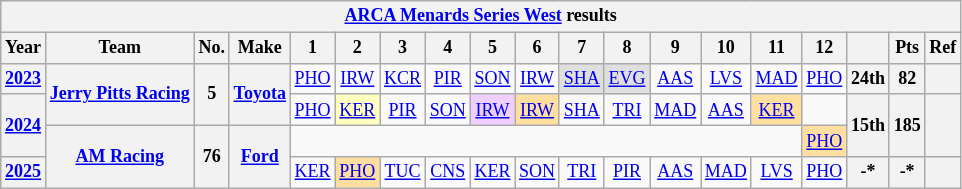<table class="wikitable" style="text-align:center; font-size:75%">
<tr>
<th colspan=23><a href='#'>ARCA Menards Series West</a> results</th>
</tr>
<tr>
<th>Year</th>
<th>Team</th>
<th>No.</th>
<th>Make</th>
<th>1</th>
<th>2</th>
<th>3</th>
<th>4</th>
<th>5</th>
<th>6</th>
<th>7</th>
<th>8</th>
<th>9</th>
<th>10</th>
<th>11</th>
<th>12</th>
<th></th>
<th>Pts</th>
<th>Ref</th>
</tr>
<tr>
<th><a href='#'>2023</a></th>
<th rowspan=2><a href='#'>Jerry Pitts Racing</a></th>
<th rowspan=2>5</th>
<th rowspan=2><a href='#'>Toyota</a></th>
<td><a href='#'>PHO</a></td>
<td><a href='#'>IRW</a></td>
<td><a href='#'>KCR</a></td>
<td><a href='#'>PIR</a></td>
<td><a href='#'>SON</a></td>
<td><a href='#'>IRW</a></td>
<td style="background:#DFDFDF;"><a href='#'>SHA</a><br></td>
<td style="background:#DFDFDF;"><a href='#'>EVG</a><br></td>
<td><a href='#'>AAS</a></td>
<td><a href='#'>LVS</a></td>
<td><a href='#'>MAD</a></td>
<td><a href='#'>PHO</a></td>
<th>24th</th>
<th>82</th>
<th></th>
</tr>
<tr>
<th rowspan=2><a href='#'>2024</a></th>
<td><a href='#'>PHO</a></td>
<td style="background:#FFFFBF;"><a href='#'>KER</a><br></td>
<td><a href='#'>PIR</a></td>
<td><a href='#'>SON</a></td>
<td style="background:#EFCFFF;"><a href='#'>IRW</a><br></td>
<td style="background:#FFDF9F;"><a href='#'>IRW</a><br></td>
<td><a href='#'>SHA</a></td>
<td><a href='#'>TRI</a></td>
<td><a href='#'>MAD</a></td>
<td><a href='#'>AAS</a></td>
<td style="background:#FFDF9F;"><a href='#'>KER</a><br></td>
<td></td>
<th rowspan=2>15th</th>
<th rowspan=2>185</th>
<th rowspan=2></th>
</tr>
<tr>
<th rowspan=2><a href='#'>AM Racing</a></th>
<th rowspan=2>76</th>
<th rowspan=2><a href='#'>Ford</a></th>
<td colspan=11></td>
<td style="background:#FFDF9F;"><a href='#'>PHO</a><br></td>
</tr>
<tr>
<th><a href='#'>2025</a></th>
<td><a href='#'>KER</a></td>
<td style="background:#FFDF9F;"><a href='#'>PHO</a><br></td>
<td><a href='#'>TUC</a></td>
<td><a href='#'>CNS</a></td>
<td><a href='#'>KER</a></td>
<td><a href='#'>SON</a></td>
<td><a href='#'>TRI</a></td>
<td><a href='#'>PIR</a></td>
<td><a href='#'>AAS</a></td>
<td><a href='#'>MAD</a></td>
<td><a href='#'>LVS</a></td>
<td><a href='#'>PHO</a></td>
<th>-*</th>
<th>-*</th>
<th></th>
</tr>
</table>
